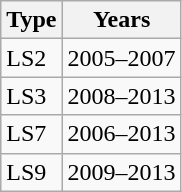<table class="wikitable defaultcenter">
<tr>
<th>Type</th>
<th>Years</th>
</tr>
<tr>
<td>LS2</td>
<td>2005–2007</td>
</tr>
<tr>
<td>LS3</td>
<td>2008–2013</td>
</tr>
<tr>
<td>LS7</td>
<td>2006–2013</td>
</tr>
<tr>
<td>LS9</td>
<td>2009–2013</td>
</tr>
</table>
